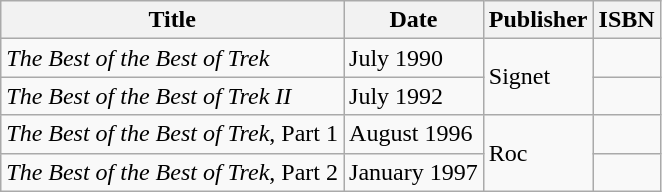<table class="wikitable">
<tr>
<th>Title</th>
<th>Date</th>
<th>Publisher</th>
<th>ISBN</th>
</tr>
<tr>
<td><em>The Best of the Best of Trek</em></td>
<td>July 1990</td>
<td rowspan="2">Signet</td>
<td></td>
</tr>
<tr>
<td><em>The Best of the Best of Trek II</em></td>
<td>July 1992</td>
<td></td>
</tr>
<tr>
<td><em>The Best of the Best of Trek</em>, Part 1</td>
<td>August 1996</td>
<td rowspan="2">Roc</td>
<td></td>
</tr>
<tr>
<td><em>The Best of the Best of Trek</em>, Part 2</td>
<td>January 1997</td>
<td></td>
</tr>
</table>
